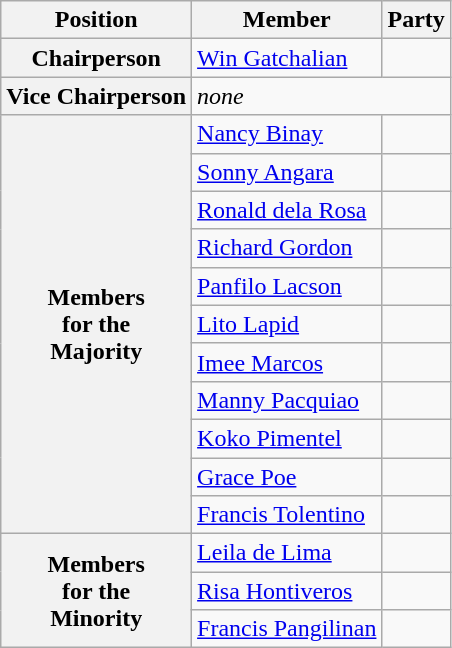<table class="wikitable">
<tr>
<th>Position</th>
<th>Member</th>
<th colspan="2">Party</th>
</tr>
<tr>
<th><strong>Chairperson</strong></th>
<td><a href='#'>Win Gatchalian</a></td>
<td></td>
</tr>
<tr>
<th><strong>Vice Chairperson</strong></th>
<td colspan=3><em>none</em></td>
</tr>
<tr>
<th rowspan="11"><strong>Members</strong><br><strong>for the</strong><br><strong>Majority</strong></th>
<td><a href='#'>Nancy Binay</a></td>
<td></td>
</tr>
<tr>
<td><a href='#'>Sonny Angara</a></td>
<td></td>
</tr>
<tr>
<td><a href='#'>Ronald dela Rosa</a></td>
<td></td>
</tr>
<tr>
<td><a href='#'>Richard Gordon</a></td>
<td></td>
</tr>
<tr>
<td><a href='#'>Panfilo Lacson</a></td>
<td></td>
</tr>
<tr>
<td><a href='#'>Lito Lapid</a></td>
<td></td>
</tr>
<tr>
<td><a href='#'>Imee Marcos</a></td>
<td></td>
</tr>
<tr>
<td><a href='#'>Manny Pacquiao</a></td>
<td></td>
</tr>
<tr>
<td><a href='#'>Koko Pimentel</a></td>
<td></td>
</tr>
<tr>
<td><a href='#'>Grace Poe</a></td>
<td></td>
</tr>
<tr>
<td><a href='#'>Francis Tolentino</a></td>
<td></td>
</tr>
<tr>
<th rowspan=3><strong>Members</strong><br><strong>for the</strong><br><strong>Minority</strong></th>
<td><a href='#'>Leila de Lima</a></td>
<td></td>
</tr>
<tr>
<td><a href='#'>Risa Hontiveros</a></td>
<td></td>
</tr>
<tr>
<td><a href='#'>Francis Pangilinan</a></td>
<td></td>
</tr>
</table>
